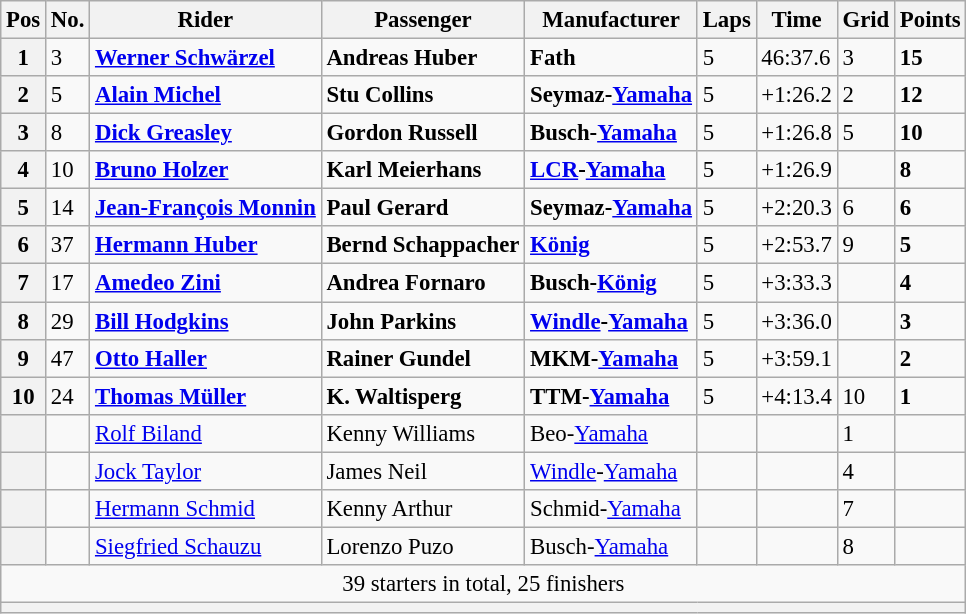<table class="wikitable" style="font-size: 95%;">
<tr>
<th>Pos</th>
<th>No.</th>
<th>Rider</th>
<th>Passenger</th>
<th>Manufacturer</th>
<th>Laps</th>
<th>Time</th>
<th>Grid</th>
<th>Points</th>
</tr>
<tr>
<th>1</th>
<td>3</td>
<td> <strong><a href='#'>Werner Schwärzel</a></strong></td>
<td> <strong>Andreas Huber</strong></td>
<td><strong>Fath</strong></td>
<td>5</td>
<td>46:37.6</td>
<td>3</td>
<td><strong>15</strong></td>
</tr>
<tr>
<th>2</th>
<td>5</td>
<td> <strong><a href='#'>Alain Michel</a></strong></td>
<td> <strong>Stu Collins</strong></td>
<td><strong>Seymaz-<a href='#'>Yamaha</a></strong></td>
<td>5</td>
<td>+1:26.2</td>
<td>2</td>
<td><strong>12</strong></td>
</tr>
<tr>
<th>3</th>
<td>8</td>
<td> <strong><a href='#'>Dick Greasley</a></strong></td>
<td> <strong>Gordon Russell</strong></td>
<td><strong>Busch-<a href='#'>Yamaha</a></strong></td>
<td>5</td>
<td>+1:26.8</td>
<td>5</td>
<td><strong>10</strong></td>
</tr>
<tr>
<th>4</th>
<td>10</td>
<td> <strong><a href='#'>Bruno Holzer</a></strong></td>
<td> <strong>Karl Meierhans</strong></td>
<td><strong><a href='#'>LCR</a>-<a href='#'>Yamaha</a></strong></td>
<td>5</td>
<td>+1:26.9</td>
<td></td>
<td><strong>8</strong></td>
</tr>
<tr>
<th>5</th>
<td>14</td>
<td> <strong><a href='#'>Jean-François Monnin</a></strong></td>
<td> <strong>Paul Gerard</strong></td>
<td><strong>Seymaz-<a href='#'>Yamaha</a></strong></td>
<td>5</td>
<td>+2:20.3</td>
<td>6</td>
<td><strong>6</strong></td>
</tr>
<tr>
<th>6</th>
<td>37</td>
<td> <strong><a href='#'>Hermann Huber</a></strong></td>
<td> <strong>Bernd Schappacher</strong></td>
<td><strong><a href='#'>König</a></strong></td>
<td>5</td>
<td>+2:53.7</td>
<td>9</td>
<td><strong>5</strong></td>
</tr>
<tr>
<th>7</th>
<td>17</td>
<td> <strong><a href='#'>Amedeo Zini</a></strong></td>
<td> <strong>Andrea Fornaro</strong></td>
<td><strong>Busch-<a href='#'>König</a></strong></td>
<td>5</td>
<td>+3:33.3</td>
<td></td>
<td><strong>4</strong></td>
</tr>
<tr>
<th>8</th>
<td>29</td>
<td> <strong><a href='#'>Bill Hodgkins</a></strong></td>
<td> <strong>John Parkins</strong></td>
<td><strong><a href='#'>Windle</a>-<a href='#'>Yamaha</a></strong></td>
<td>5</td>
<td>+3:36.0</td>
<td></td>
<td><strong>3</strong></td>
</tr>
<tr>
<th>9</th>
<td>47</td>
<td> <strong><a href='#'>Otto Haller</a></strong></td>
<td> <strong>Rainer Gundel</strong></td>
<td><strong>MKM-<a href='#'>Yamaha</a></strong></td>
<td>5</td>
<td>+3:59.1</td>
<td></td>
<td><strong>2</strong></td>
</tr>
<tr>
<th>10</th>
<td>24</td>
<td> <strong><a href='#'>Thomas Müller</a></strong></td>
<td> <strong>K. Waltisperg</strong></td>
<td><strong>TTM-<a href='#'>Yamaha</a></strong></td>
<td>5</td>
<td>+4:13.4</td>
<td>10</td>
<td><strong>1</strong></td>
</tr>
<tr>
<th></th>
<td></td>
<td> <a href='#'>Rolf Biland</a></td>
<td> Kenny Williams</td>
<td>Beo-<a href='#'>Yamaha</a></td>
<td></td>
<td></td>
<td>1</td>
<td></td>
</tr>
<tr>
<th></th>
<td></td>
<td> <a href='#'>Jock Taylor</a></td>
<td> James Neil</td>
<td><a href='#'>Windle</a>-<a href='#'>Yamaha</a></td>
<td></td>
<td></td>
<td>4</td>
<td></td>
</tr>
<tr>
<th></th>
<td></td>
<td> <a href='#'>Hermann Schmid</a></td>
<td> Kenny Arthur</td>
<td>Schmid-<a href='#'>Yamaha</a></td>
<td></td>
<td></td>
<td>7</td>
<td></td>
</tr>
<tr>
<th></th>
<td></td>
<td> <a href='#'>Siegfried Schauzu</a></td>
<td> Lorenzo Puzo</td>
<td>Busch-<a href='#'>Yamaha</a></td>
<td></td>
<td></td>
<td>8</td>
<td></td>
</tr>
<tr>
<td colspan=9 align=center>39 starters in total, 25 finishers</td>
</tr>
<tr>
<th colspan=9></th>
</tr>
</table>
